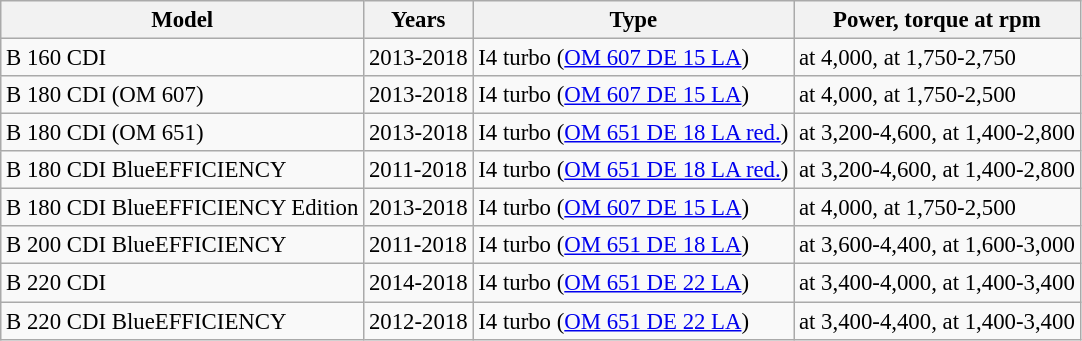<table class="wikitable collapsible sortable" style="font-size:95%">
<tr>
<th>Model</th>
<th>Years</th>
<th>Type</th>
<th>Power, torque at rpm</th>
</tr>
<tr>
<td>B 160 CDI</td>
<td>2013-2018</td>
<td> I4 turbo (<a href='#'>OM 607 DE 15 LA</a>)</td>
<td> at 4,000,  at 1,750-2,750</td>
</tr>
<tr>
<td>B 180 CDI (OM 607)</td>
<td>2013-2018</td>
<td> I4 turbo (<a href='#'>OM 607 DE 15 LA</a>)</td>
<td> at 4,000,  at 1,750-2,500</td>
</tr>
<tr>
<td>B 180 CDI (OM 651)</td>
<td>2013-2018</td>
<td> I4 turbo (<a href='#'>OM 651 DE 18 LA red.</a>)</td>
<td> at 3,200-4,600,  at 1,400-2,800</td>
</tr>
<tr>
<td>B 180 CDI BlueEFFICIENCY</td>
<td>2011-2018</td>
<td> I4 turbo (<a href='#'>OM 651 DE 18 LA red.</a>)</td>
<td> at 3,200-4,600,  at 1,400-2,800</td>
</tr>
<tr>
<td>B 180 CDI BlueEFFICIENCY Edition</td>
<td>2013-2018</td>
<td> I4 turbo (<a href='#'>OM 607 DE 15 LA</a>)</td>
<td> at 4,000,  at 1,750-2,500</td>
</tr>
<tr>
<td>B 200 CDI BlueEFFICIENCY</td>
<td>2011-2018</td>
<td> I4 turbo (<a href='#'>OM 651 DE 18 LA</a>)</td>
<td> at 3,600-4,400,  at 1,600-3,000</td>
</tr>
<tr>
<td>B 220 CDI</td>
<td>2014-2018</td>
<td> I4 turbo (<a href='#'>OM 651 DE 22 LA</a>)</td>
<td> at 3,400-4,000,  at 1,400-3,400</td>
</tr>
<tr>
<td>B 220 CDI BlueEFFICIENCY</td>
<td>2012-2018</td>
<td> I4 turbo (<a href='#'>OM 651 DE 22 LA</a>)</td>
<td> at 3,400-4,400,  at 1,400-3,400</td>
</tr>
</table>
